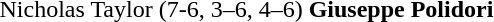<table>
<tr>
<td>Nicholas Taylor</td>
<td style="text-align:center;">(7-6, 3–6, 4–6)</td>
<td><strong>Giuseppe Polidori</strong></td>
</tr>
</table>
